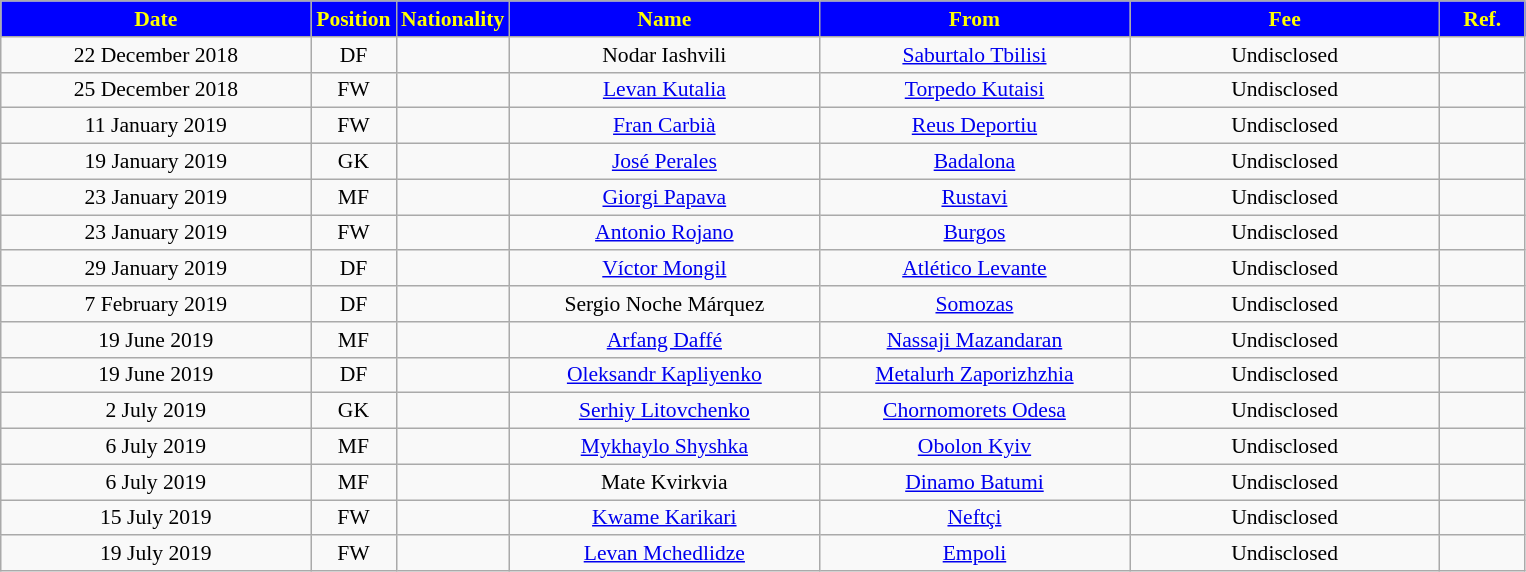<table class="wikitable"  style="text-align:center; font-size:90%; ">
<tr>
<th style="background:#0000FF; color:#ffff00; width:200px;">Date</th>
<th style="background:#0000FF; color:#ffff00; width:50px;">Position</th>
<th style="background:#0000FF; color:#ffff00; width:50px;">Nationality</th>
<th style="background:#0000FF; color:#ffff00; width:200px;">Name</th>
<th style="background:#0000FF; color:#ffff00; width:200px;">From</th>
<th style="background:#0000FF; color:#ffff00; width:200px;">Fee</th>
<th style="background:#0000FF; color:#ffff00; width:50px;">Ref.</th>
</tr>
<tr>
<td>22 December 2018</td>
<td>DF</td>
<td></td>
<td>Nodar Iashvili</td>
<td><a href='#'>Saburtalo Tbilisi</a></td>
<td>Undisclosed</td>
<td></td>
</tr>
<tr>
<td>25 December 2018</td>
<td>FW</td>
<td></td>
<td><a href='#'>Levan Kutalia</a></td>
<td><a href='#'>Torpedo Kutaisi</a></td>
<td>Undisclosed</td>
<td></td>
</tr>
<tr>
<td>11 January 2019</td>
<td>FW</td>
<td></td>
<td><a href='#'>Fran Carbià</a></td>
<td><a href='#'>Reus Deportiu</a></td>
<td>Undisclosed</td>
<td></td>
</tr>
<tr>
<td>19 January 2019</td>
<td>GK</td>
<td></td>
<td><a href='#'>José Perales</a></td>
<td><a href='#'>Badalona</a></td>
<td>Undisclosed</td>
<td></td>
</tr>
<tr>
<td>23 January 2019</td>
<td>MF</td>
<td></td>
<td><a href='#'>Giorgi Papava</a></td>
<td><a href='#'>Rustavi</a></td>
<td>Undisclosed</td>
<td></td>
</tr>
<tr>
<td>23 January 2019</td>
<td>FW</td>
<td></td>
<td><a href='#'>Antonio Rojano</a></td>
<td><a href='#'>Burgos</a></td>
<td>Undisclosed</td>
<td></td>
</tr>
<tr>
<td>29 January 2019</td>
<td>DF</td>
<td></td>
<td><a href='#'>Víctor Mongil</a></td>
<td><a href='#'>Atlético Levante</a></td>
<td>Undisclosed</td>
<td></td>
</tr>
<tr>
<td>7 February 2019</td>
<td>DF</td>
<td></td>
<td>Sergio Noche Márquez</td>
<td><a href='#'>Somozas</a></td>
<td>Undisclosed</td>
<td></td>
</tr>
<tr>
<td>19 June 2019</td>
<td>MF</td>
<td></td>
<td><a href='#'>Arfang Daffé</a></td>
<td><a href='#'>Nassaji Mazandaran</a></td>
<td>Undisclosed</td>
<td></td>
</tr>
<tr>
<td>19 June 2019</td>
<td>DF</td>
<td></td>
<td><a href='#'>Oleksandr Kapliyenko</a></td>
<td><a href='#'>Metalurh Zaporizhzhia</a></td>
<td>Undisclosed</td>
<td></td>
</tr>
<tr>
<td>2 July 2019</td>
<td>GK</td>
<td></td>
<td><a href='#'>Serhiy Litovchenko</a></td>
<td><a href='#'>Chornomorets Odesa</a></td>
<td>Undisclosed</td>
<td></td>
</tr>
<tr>
<td>6 July 2019</td>
<td>MF</td>
<td></td>
<td><a href='#'>Mykhaylo Shyshka</a></td>
<td><a href='#'>Obolon Kyiv</a></td>
<td>Undisclosed</td>
<td></td>
</tr>
<tr>
<td>6 July 2019</td>
<td>MF</td>
<td></td>
<td>Mate Kvirkvia</td>
<td><a href='#'>Dinamo Batumi</a></td>
<td>Undisclosed</td>
<td></td>
</tr>
<tr>
<td>15 July 2019</td>
<td>FW</td>
<td></td>
<td><a href='#'>Kwame Karikari</a></td>
<td><a href='#'>Neftçi</a></td>
<td>Undisclosed</td>
<td></td>
</tr>
<tr>
<td>19 July 2019</td>
<td>FW</td>
<td></td>
<td><a href='#'>Levan Mchedlidze</a></td>
<td><a href='#'>Empoli</a></td>
<td>Undisclosed</td>
<td></td>
</tr>
</table>
